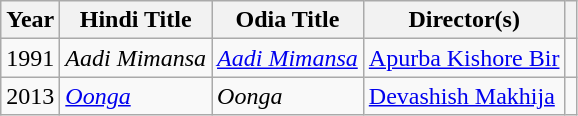<table class="wikitable sortable">
<tr>
<th>Year</th>
<th>Hindi Title</th>
<th>Odia Title</th>
<th>Director(s)</th>
<th class="unsortable"></th>
</tr>
<tr>
<td>1991</td>
<td><em>Aadi Mimansa</em></td>
<td><em><a href='#'>Aadi Mimansa</a></em></td>
<td><a href='#'>Apurba Kishore Bir</a></td>
<td></td>
</tr>
<tr>
<td>2013</td>
<td><em><a href='#'>Oonga</a></em></td>
<td><em>Oonga</em></td>
<td><a href='#'>Devashish Makhija</a></td>
<td></td>
</tr>
</table>
